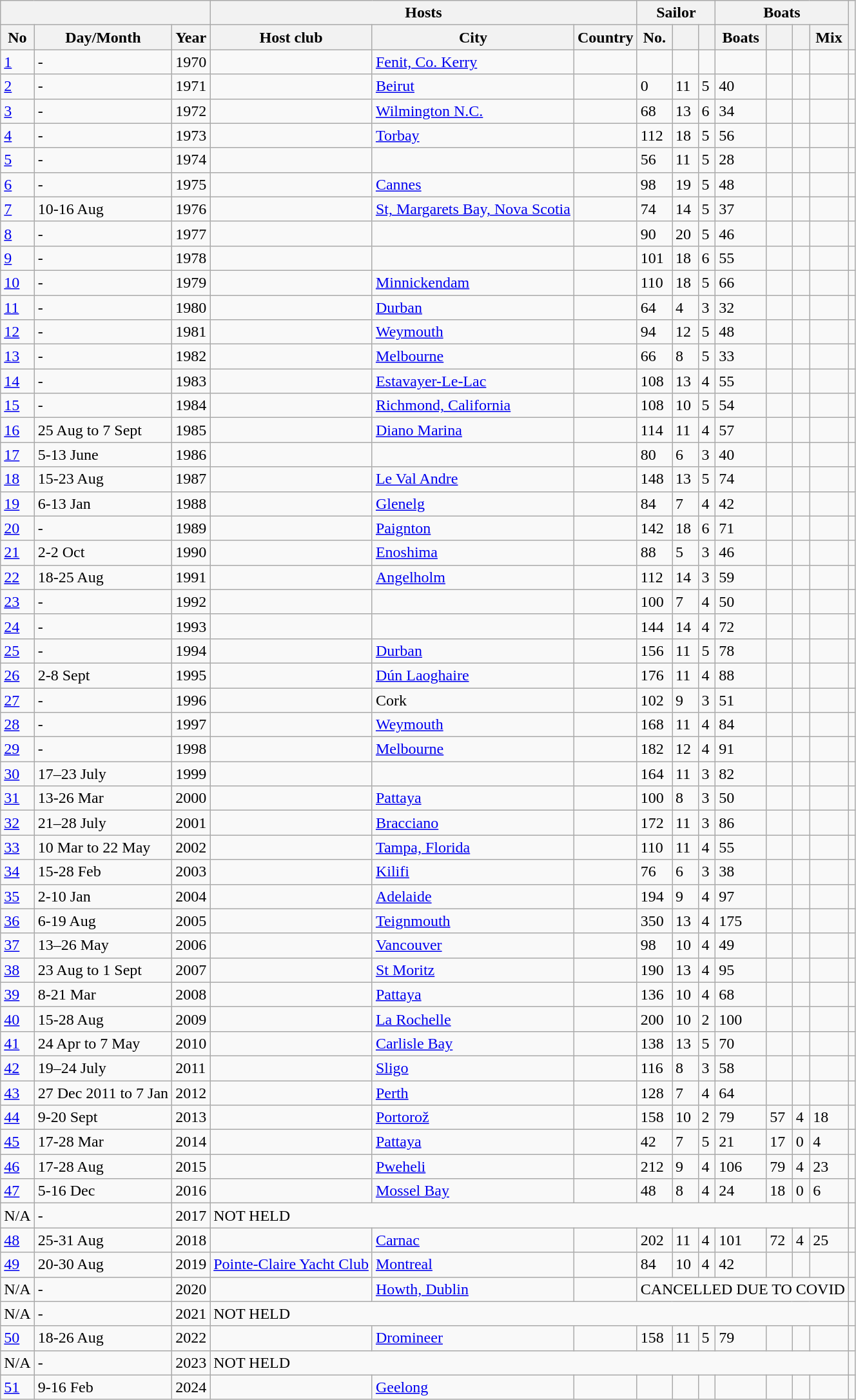<table class="wikitable">
<tr>
<th colspan=3></th>
<th colspan=3>Hosts</th>
<th colspan=3>Sailor</th>
<th colspan=4>Boats</th>
<th rowspan=2></th>
</tr>
<tr>
<th>No</th>
<th>Day/Month</th>
<th>Year</th>
<th>Host club</th>
<th>City</th>
<th>Country</th>
<th>No.</th>
<th></th>
<th></th>
<th>Boats</th>
<th></th>
<th></th>
<th>Mix</th>
</tr>
<tr>
<td><a href='#'>1</a></td>
<td>-</td>
<td>1970</td>
<td></td>
<td><a href='#'>Fenit, Co. Kerry</a></td>
<td></td>
<td></td>
<td></td>
<td></td>
<td></td>
<td></td>
<td></td>
<td></td>
<td></td>
</tr>
<tr>
<td><a href='#'>2</a></td>
<td>-</td>
<td>1971</td>
<td></td>
<td><a href='#'>Beirut</a></td>
<td></td>
<td>0</td>
<td>11</td>
<td>5</td>
<td>40</td>
<td></td>
<td></td>
<td></td>
<td></td>
</tr>
<tr>
<td><a href='#'>3</a></td>
<td>-</td>
<td>1972</td>
<td></td>
<td><a href='#'>Wilmington N.C.</a></td>
<td></td>
<td>68</td>
<td>13</td>
<td>6</td>
<td>34</td>
<td></td>
<td></td>
<td></td>
<td></td>
</tr>
<tr>
<td><a href='#'>4</a></td>
<td>-</td>
<td>1973</td>
<td></td>
<td><a href='#'>Torbay</a></td>
<td></td>
<td>112</td>
<td>18</td>
<td>5</td>
<td>56</td>
<td></td>
<td></td>
<td></td>
<td></td>
</tr>
<tr>
<td><a href='#'>5</a></td>
<td>-</td>
<td>1974</td>
<td></td>
<td></td>
<td></td>
<td>56</td>
<td>11</td>
<td>5</td>
<td>28</td>
<td></td>
<td></td>
<td></td>
<td></td>
</tr>
<tr>
<td><a href='#'>6</a></td>
<td>-</td>
<td>1975</td>
<td></td>
<td><a href='#'>Cannes</a></td>
<td></td>
<td>98</td>
<td>19</td>
<td>5</td>
<td>48</td>
<td></td>
<td></td>
<td></td>
<td></td>
</tr>
<tr>
<td><a href='#'>7</a></td>
<td>10-16 Aug</td>
<td>1976</td>
<td></td>
<td><a href='#'>St, Margarets Bay, Nova Scotia</a></td>
<td></td>
<td>74</td>
<td>14</td>
<td>5</td>
<td>37</td>
<td></td>
<td></td>
<td></td>
<td></td>
</tr>
<tr>
<td><a href='#'>8</a></td>
<td>-</td>
<td>1977</td>
<td></td>
<td></td>
<td></td>
<td>90</td>
<td>20</td>
<td>5</td>
<td>46</td>
<td></td>
<td></td>
<td></td>
<td></td>
</tr>
<tr>
<td><a href='#'>9</a></td>
<td>-</td>
<td>1978</td>
<td></td>
<td></td>
<td></td>
<td>101</td>
<td>18</td>
<td>6</td>
<td>55</td>
<td></td>
<td></td>
<td></td>
<td></td>
</tr>
<tr>
<td><a href='#'>10</a></td>
<td>-</td>
<td>1979</td>
<td></td>
<td><a href='#'>Minnickendam</a></td>
<td></td>
<td>110</td>
<td>18</td>
<td>5</td>
<td>66</td>
<td></td>
<td></td>
<td></td>
<td></td>
</tr>
<tr>
<td><a href='#'>11</a></td>
<td>-</td>
<td>1980</td>
<td></td>
<td><a href='#'>Durban</a></td>
<td></td>
<td>64</td>
<td>4</td>
<td>3</td>
<td>32</td>
<td></td>
<td></td>
<td></td>
<td></td>
</tr>
<tr>
<td><a href='#'>12</a></td>
<td>-</td>
<td>1981</td>
<td></td>
<td><a href='#'>Weymouth</a></td>
<td></td>
<td>94</td>
<td>12</td>
<td>5</td>
<td>48</td>
<td></td>
<td></td>
<td></td>
<td></td>
</tr>
<tr>
<td><a href='#'>13</a></td>
<td>-</td>
<td>1982</td>
<td></td>
<td><a href='#'>Melbourne</a></td>
<td></td>
<td>66</td>
<td>8</td>
<td>5</td>
<td>33</td>
<td></td>
<td></td>
<td></td>
<td></td>
</tr>
<tr>
<td><a href='#'>14</a></td>
<td>-</td>
<td>1983</td>
<td></td>
<td><a href='#'>Estavayer-Le-Lac</a></td>
<td></td>
<td>108</td>
<td>13</td>
<td>4</td>
<td>55</td>
<td></td>
<td></td>
<td></td>
<td></td>
</tr>
<tr>
<td><a href='#'>15</a></td>
<td>-</td>
<td>1984</td>
<td></td>
<td><a href='#'>Richmond, California</a></td>
<td></td>
<td>108</td>
<td>10</td>
<td>5</td>
<td>54</td>
<td></td>
<td></td>
<td></td>
<td></td>
</tr>
<tr>
<td><a href='#'>16</a></td>
<td>25 Aug to 7 Sept</td>
<td>1985</td>
<td></td>
<td><a href='#'>Diano Marina</a></td>
<td></td>
<td>114</td>
<td>11</td>
<td>4</td>
<td>57</td>
<td></td>
<td></td>
<td></td>
<td></td>
</tr>
<tr>
<td><a href='#'>17</a></td>
<td>5-13 June</td>
<td>1986</td>
<td></td>
<td></td>
<td></td>
<td>80</td>
<td>6</td>
<td>3</td>
<td>40</td>
<td></td>
<td></td>
<td></td>
<td></td>
</tr>
<tr>
<td><a href='#'>18</a></td>
<td>15-23 Aug</td>
<td>1987</td>
<td></td>
<td><a href='#'>Le Val Andre</a></td>
<td></td>
<td>148</td>
<td>13</td>
<td>5</td>
<td>74</td>
<td></td>
<td></td>
<td></td>
<td></td>
</tr>
<tr>
<td><a href='#'>19</a></td>
<td>6-13 Jan</td>
<td>1988</td>
<td></td>
<td><a href='#'>Glenelg</a></td>
<td></td>
<td>84</td>
<td>7</td>
<td>4</td>
<td>42</td>
<td></td>
<td></td>
<td></td>
<td></td>
</tr>
<tr>
<td><a href='#'>20</a></td>
<td>-</td>
<td>1989</td>
<td></td>
<td><a href='#'>Paignton</a></td>
<td></td>
<td>142</td>
<td>18</td>
<td>6</td>
<td>71</td>
<td></td>
<td></td>
<td></td>
<td></td>
</tr>
<tr>
<td><a href='#'>21</a></td>
<td>2-2 Oct</td>
<td>1990</td>
<td></td>
<td><a href='#'>Enoshima</a></td>
<td></td>
<td>88</td>
<td>5</td>
<td>3</td>
<td>46</td>
<td></td>
<td></td>
<td></td>
<td></td>
</tr>
<tr>
<td><a href='#'>22</a></td>
<td>18-25 Aug</td>
<td>1991</td>
<td></td>
<td><a href='#'>Angelholm</a></td>
<td></td>
<td>112</td>
<td>14</td>
<td>3</td>
<td>59</td>
<td></td>
<td></td>
<td></td>
<td></td>
</tr>
<tr>
<td><a href='#'>23</a></td>
<td>-</td>
<td>1992</td>
<td></td>
<td></td>
<td></td>
<td>100</td>
<td>7</td>
<td>4</td>
<td>50</td>
<td></td>
<td></td>
<td></td>
<td></td>
</tr>
<tr>
<td><a href='#'>24</a></td>
<td>-</td>
<td>1993</td>
<td></td>
<td></td>
<td></td>
<td>144</td>
<td>14</td>
<td>4</td>
<td>72</td>
<td></td>
<td></td>
<td></td>
<td></td>
</tr>
<tr>
<td><a href='#'>25</a></td>
<td>-</td>
<td>1994</td>
<td></td>
<td><a href='#'>Durban</a></td>
<td></td>
<td>156</td>
<td>11</td>
<td>5</td>
<td>78</td>
<td></td>
<td></td>
<td></td>
<td></td>
</tr>
<tr>
<td><a href='#'>26</a></td>
<td>2-8 Sept</td>
<td>1995</td>
<td></td>
<td><a href='#'>Dún Laoghaire</a></td>
<td></td>
<td>176</td>
<td>11</td>
<td>4</td>
<td>88</td>
<td></td>
<td></td>
<td></td>
<td></td>
</tr>
<tr>
<td><a href='#'>27</a></td>
<td>-</td>
<td>1996</td>
<td></td>
<td>Cork</td>
<td></td>
<td>102</td>
<td>9</td>
<td>3</td>
<td>51</td>
<td></td>
<td></td>
<td></td>
<td></td>
</tr>
<tr>
<td><a href='#'>28</a></td>
<td>-</td>
<td>1997</td>
<td></td>
<td><a href='#'>Weymouth</a></td>
<td></td>
<td>168</td>
<td>11</td>
<td>4</td>
<td>84</td>
<td></td>
<td></td>
<td></td>
<td></td>
</tr>
<tr>
<td><a href='#'>29</a></td>
<td>-</td>
<td>1998</td>
<td></td>
<td><a href='#'>Melbourne</a></td>
<td></td>
<td>182</td>
<td>12</td>
<td>4</td>
<td>91</td>
<td></td>
<td></td>
<td></td>
<td></td>
</tr>
<tr>
<td><a href='#'>30</a></td>
<td>17–23 July</td>
<td>1999</td>
<td></td>
<td></td>
<td></td>
<td>164</td>
<td>11</td>
<td>3</td>
<td>82</td>
<td></td>
<td></td>
<td></td>
<td></td>
</tr>
<tr>
<td><a href='#'>31</a></td>
<td>13-26 Mar</td>
<td>2000</td>
<td></td>
<td><a href='#'>Pattaya</a></td>
<td></td>
<td>100</td>
<td>8</td>
<td>3</td>
<td>50</td>
<td></td>
<td></td>
<td></td>
<td></td>
</tr>
<tr>
<td><a href='#'>32</a></td>
<td>21–28 July</td>
<td>2001</td>
<td></td>
<td><a href='#'>Bracciano</a></td>
<td></td>
<td>172</td>
<td>11</td>
<td>3</td>
<td>86</td>
<td></td>
<td></td>
<td></td>
<td></td>
</tr>
<tr>
<td><a href='#'>33</a></td>
<td>10 Mar to 22 May</td>
<td>2002</td>
<td></td>
<td><a href='#'>Tampa, Florida</a></td>
<td></td>
<td>110</td>
<td>11</td>
<td>4</td>
<td>55</td>
<td></td>
<td></td>
<td></td>
<td></td>
</tr>
<tr>
<td><a href='#'>34</a></td>
<td>15-28 Feb</td>
<td>2003</td>
<td></td>
<td><a href='#'>Kilifi</a></td>
<td></td>
<td>76</td>
<td>6</td>
<td>3</td>
<td>38</td>
<td></td>
<td></td>
<td></td>
<td></td>
</tr>
<tr>
<td><a href='#'>35</a></td>
<td>2-10 Jan</td>
<td>2004</td>
<td></td>
<td><a href='#'>Adelaide</a></td>
<td></td>
<td>194</td>
<td>9</td>
<td>4</td>
<td>97</td>
<td></td>
<td></td>
<td></td>
<td></td>
</tr>
<tr>
<td><a href='#'>36</a></td>
<td>6-19 Aug</td>
<td>2005</td>
<td></td>
<td><a href='#'>Teignmouth</a></td>
<td></td>
<td>350</td>
<td>13</td>
<td>4</td>
<td>175</td>
<td></td>
<td></td>
<td></td>
<td></td>
</tr>
<tr>
<td><a href='#'>37</a></td>
<td>13–26 May</td>
<td>2006</td>
<td></td>
<td><a href='#'>Vancouver</a></td>
<td></td>
<td>98</td>
<td>10</td>
<td>4</td>
<td>49</td>
<td></td>
<td></td>
<td></td>
<td></td>
</tr>
<tr>
<td><a href='#'>38</a></td>
<td>23 Aug to 1 Sept</td>
<td>2007</td>
<td></td>
<td><a href='#'>St Moritz</a></td>
<td></td>
<td>190</td>
<td>13</td>
<td>4</td>
<td>95</td>
<td></td>
<td></td>
<td></td>
<td></td>
</tr>
<tr>
<td><a href='#'>39</a></td>
<td>8-21 Mar</td>
<td>2008</td>
<td></td>
<td><a href='#'>Pattaya</a></td>
<td></td>
<td>136</td>
<td>10</td>
<td>4</td>
<td>68</td>
<td></td>
<td></td>
<td></td>
<td></td>
</tr>
<tr>
<td><a href='#'>40</a></td>
<td>15-28 Aug</td>
<td>2009</td>
<td></td>
<td><a href='#'>La Rochelle</a></td>
<td></td>
<td>200</td>
<td>10</td>
<td>2</td>
<td>100</td>
<td></td>
<td></td>
<td></td>
<td></td>
</tr>
<tr>
<td><a href='#'>41</a></td>
<td>24 Apr to 7 May</td>
<td>2010</td>
<td></td>
<td><a href='#'>Carlisle Bay</a></td>
<td></td>
<td>138</td>
<td>13</td>
<td>5</td>
<td>70</td>
<td></td>
<td></td>
<td></td>
<td></td>
</tr>
<tr>
<td><a href='#'>42</a></td>
<td>19–24 July</td>
<td>2011</td>
<td></td>
<td><a href='#'>Sligo</a></td>
<td></td>
<td>116</td>
<td>8</td>
<td>3</td>
<td>58</td>
<td></td>
<td></td>
<td></td>
<td></td>
</tr>
<tr>
<td><a href='#'>43</a></td>
<td>27 Dec 2011 to 7 Jan</td>
<td>2012</td>
<td></td>
<td><a href='#'>Perth</a></td>
<td></td>
<td>128</td>
<td>7</td>
<td>4</td>
<td>64</td>
<td></td>
<td></td>
<td></td>
<td></td>
</tr>
<tr>
<td><a href='#'>44</a></td>
<td>9-20 Sept</td>
<td>2013</td>
<td></td>
<td><a href='#'>Portorož</a></td>
<td></td>
<td>158</td>
<td>10</td>
<td>2</td>
<td>79</td>
<td>57</td>
<td>4</td>
<td>18</td>
<td></td>
</tr>
<tr>
<td><a href='#'>45</a></td>
<td>17-28 Mar</td>
<td>2014</td>
<td></td>
<td><a href='#'>Pattaya</a></td>
<td></td>
<td>42</td>
<td>7</td>
<td>5</td>
<td>21</td>
<td>17</td>
<td>0</td>
<td>4</td>
<td></td>
</tr>
<tr>
<td><a href='#'>46</a></td>
<td>17-28 Aug</td>
<td>2015</td>
<td></td>
<td><a href='#'>Pweheli</a></td>
<td></td>
<td>212</td>
<td>9</td>
<td>4</td>
<td>106</td>
<td>79</td>
<td>4</td>
<td>23</td>
<td></td>
</tr>
<tr>
<td><a href='#'>47</a></td>
<td>5-16 Dec</td>
<td>2016</td>
<td></td>
<td><a href='#'>Mossel Bay</a></td>
<td></td>
<td>48</td>
<td>8</td>
<td>4</td>
<td>24</td>
<td>18</td>
<td>0</td>
<td>6</td>
<td></td>
</tr>
<tr>
<td>N/A</td>
<td>-</td>
<td>2017</td>
<td colspan=10>NOT HELD</td>
<td></td>
</tr>
<tr>
<td><a href='#'>48</a></td>
<td>25-31 Aug</td>
<td>2018</td>
<td></td>
<td><a href='#'>Carnac</a></td>
<td></td>
<td>202</td>
<td>11</td>
<td>4</td>
<td>101</td>
<td>72</td>
<td>4</td>
<td>25</td>
<td></td>
</tr>
<tr>
<td><a href='#'>49</a></td>
<td>20-30 Aug</td>
<td>2019</td>
<td><a href='#'>Pointe-Claire Yacht Club</a></td>
<td><a href='#'>Montreal</a></td>
<td></td>
<td>84</td>
<td>10</td>
<td>4</td>
<td>42</td>
<td></td>
<td></td>
<td></td>
<td></td>
</tr>
<tr>
<td>N/A</td>
<td>-</td>
<td>2020</td>
<td></td>
<td><a href='#'>Howth, Dublin</a></td>
<td></td>
<td colspan=7>CANCELLED DUE TO COVID</td>
<td></td>
</tr>
<tr>
<td>N/A</td>
<td>-</td>
<td>2021</td>
<td colspan=10>NOT HELD</td>
<td></td>
</tr>
<tr>
<td><a href='#'>50</a></td>
<td>18-26 Aug</td>
<td>2022</td>
<td></td>
<td><a href='#'>Dromineer</a></td>
<td></td>
<td>158</td>
<td>11</td>
<td>5</td>
<td>79</td>
<td></td>
<td></td>
<td></td>
<td></td>
</tr>
<tr>
<td>N/A</td>
<td>-</td>
<td>2023</td>
<td colspan=10>NOT HELD</td>
<td></td>
</tr>
<tr>
<td><a href='#'>51</a></td>
<td>9-16 Feb</td>
<td>2024</td>
<td></td>
<td><a href='#'>Geelong</a></td>
<td></td>
<td></td>
<td></td>
<td></td>
<td></td>
<td></td>
<td></td>
<td></td>
<td></td>
</tr>
</table>
